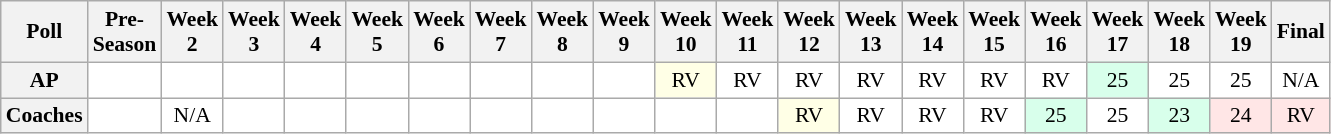<table class="wikitable" style="white-space:nowrap;font-size:90%">
<tr>
<th>Poll</th>
<th>Pre-<br>Season</th>
<th>Week<br>2</th>
<th>Week<br>3</th>
<th>Week<br>4</th>
<th>Week<br>5</th>
<th>Week<br>6</th>
<th>Week<br>7</th>
<th>Week<br>8</th>
<th>Week<br>9</th>
<th>Week<br>10</th>
<th>Week<br>11</th>
<th>Week<br>12</th>
<th>Week<br>13</th>
<th>Week<br>14</th>
<th>Week<br>15</th>
<th>Week<br>16</th>
<th>Week<br>17</th>
<th>Week<br>18</th>
<th>Week<br>19</th>
<th>Final</th>
</tr>
<tr style="text-align:center;">
<th>AP</th>
<td style="background:#FFF;"></td>
<td style="background:#FFF;"></td>
<td style="background:#FFF;"></td>
<td style="background:#FFF;"></td>
<td style="background:#FFF;"></td>
<td style="background:#FFF;"></td>
<td style="background:#FFF;"></td>
<td style="background:#FFF;"></td>
<td style="background:#FFF;"></td>
<td style="background:#FFFFE6;">RV</td>
<td style="background:#FFF;">RV</td>
<td style="background:#FFF;">RV</td>
<td style="background:#FFF;">RV</td>
<td style="background:#FFF;">RV</td>
<td style="background:#FFF;">RV</td>
<td style="background:#FFF;">RV</td>
<td style="background:#D8FFEB;">25</td>
<td style="background:#FFF;">25</td>
<td style="background:#FFF;">25</td>
<td style="background:#FFF;">N/A</td>
</tr>
<tr style="text-align:center;">
<th>Coaches</th>
<td style="background:#FFF;"></td>
<td style="background:#FFF;">N/A</td>
<td style="background:#FFF;"></td>
<td style="background:#FFF;"></td>
<td style="background:#FFF;"></td>
<td style="background:#FFF;"></td>
<td style="background:#FFF;"></td>
<td style="background:#FFF;"></td>
<td style="background:#FFF;"></td>
<td style="background:#FFF;"></td>
<td style="background:#FFF;"></td>
<td style="background:#FFFFE6;">RV</td>
<td style="background:#FFF;">RV</td>
<td style="background:#FFF;">RV</td>
<td style="background:#FFF;">RV</td>
<td style="background:#D8FFEB;">25</td>
<td style="background:#FFF;">25</td>
<td style="background:#D8FFEB;">23</td>
<td style="background:#FFE6E6;">24</td>
<td style="background:#FFE6E6;">RV</td>
</tr>
</table>
